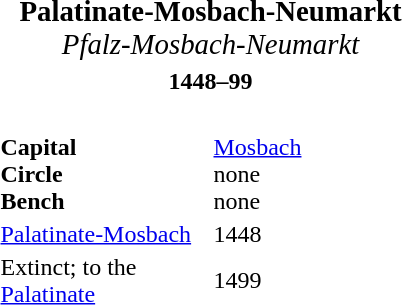<table align="right" class="toccolours">
<tr>
<td colspan=2 align="center"><big><strong>Palatinate-Mosbach-Neumarkt</strong><br><em>Pfalz-Mosbach-Neumarkt</em></big></td>
</tr>
<tr>
<td colspan=2 align="center"><strong>1448–99</strong></td>
</tr>
<tr>
<td><br></td>
</tr>
<tr>
<td width=138px><strong>Capital<br>Circle<br>Bench</strong></td>
<td width=138px><a href='#'>Mosbach</a><br>none<br>none</td>
</tr>
<tr>
<td><a href='#'>Palatinate-Mosbach</a></td>
<td>1448</td>
</tr>
<tr>
<td>Extinct; to the <a href='#'>Palatinate</a></td>
<td>1499</td>
</tr>
<tr>
</tr>
</table>
